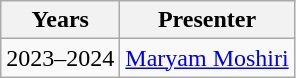<table class="wikitable">
<tr>
<th>Years</th>
<th>Presenter</th>
</tr>
<tr>
<td>2023–2024</td>
<td><a href='#'>Maryam Moshiri</a></td>
</tr>
</table>
